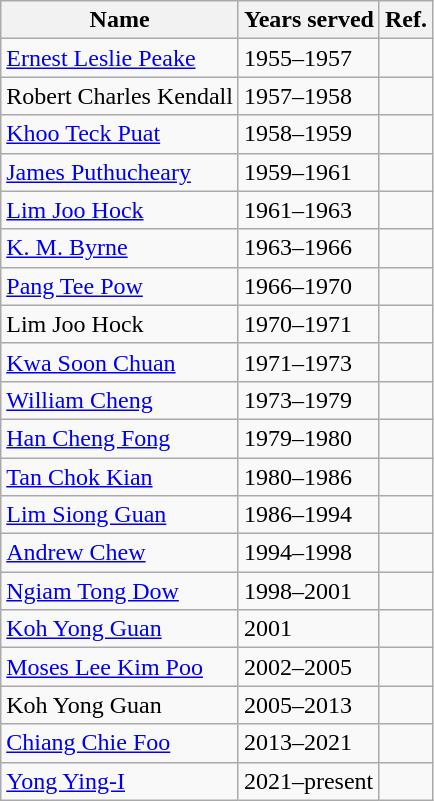<table class="wikitable">
<tr>
<th>Name</th>
<th>Years served</th>
<th>Ref.</th>
</tr>
<tr>
<td><a href='#'>Ernest Leslie Peake</a></td>
<td>1955–1957</td>
<td></td>
</tr>
<tr>
<td>Robert Charles Kendall</td>
<td>1957–1958</td>
<td></td>
</tr>
<tr>
<td><a href='#'>Khoo Teck Puat</a></td>
<td>1958–1959</td>
<td></td>
</tr>
<tr>
<td><a href='#'>James Puthucheary</a></td>
<td>1959–1961</td>
<td></td>
</tr>
<tr>
<td><a href='#'>Lim Joo Hock</a></td>
<td>1961–1963</td>
<td></td>
</tr>
<tr>
<td><a href='#'>K. M. Byrne</a></td>
<td>1963–1966</td>
<td></td>
</tr>
<tr>
<td><a href='#'>Pang Tee Pow</a></td>
<td>1966–1970</td>
<td></td>
</tr>
<tr>
<td>Lim Joo Hock</td>
<td>1970–1971</td>
<td></td>
</tr>
<tr>
<td><a href='#'>Kwa Soon Chuan</a></td>
<td>1971–1973</td>
<td></td>
</tr>
<tr>
<td><a href='#'>William Cheng</a></td>
<td>1973–1979</td>
<td></td>
</tr>
<tr>
<td><a href='#'>Han Cheng Fong</a></td>
<td>1979–1980</td>
<td></td>
</tr>
<tr>
<td><a href='#'>Tan Chok Kian</a></td>
<td>1980–1986</td>
<td></td>
</tr>
<tr>
<td><a href='#'>Lim Siong Guan</a></td>
<td>1986–1994</td>
<td></td>
</tr>
<tr>
<td><a href='#'>Andrew Chew</a></td>
<td>1994–1998</td>
<td></td>
</tr>
<tr>
<td><a href='#'>Ngiam Tong Dow</a></td>
<td>1998–2001</td>
<td></td>
</tr>
<tr>
<td><a href='#'>Koh Yong Guan</a></td>
<td>2001</td>
<td></td>
</tr>
<tr>
<td><a href='#'>Moses Lee Kim Poo</a></td>
<td>2002–2005</td>
<td></td>
</tr>
<tr>
<td>Koh Yong Guan</td>
<td>2005–2013</td>
<td></td>
</tr>
<tr>
<td><a href='#'>Chiang Chie Foo</a></td>
<td>2013–2021</td>
<td></td>
</tr>
<tr>
<td><a href='#'>Yong Ying-I</a></td>
<td>2021–present</td>
<td></td>
</tr>
</table>
